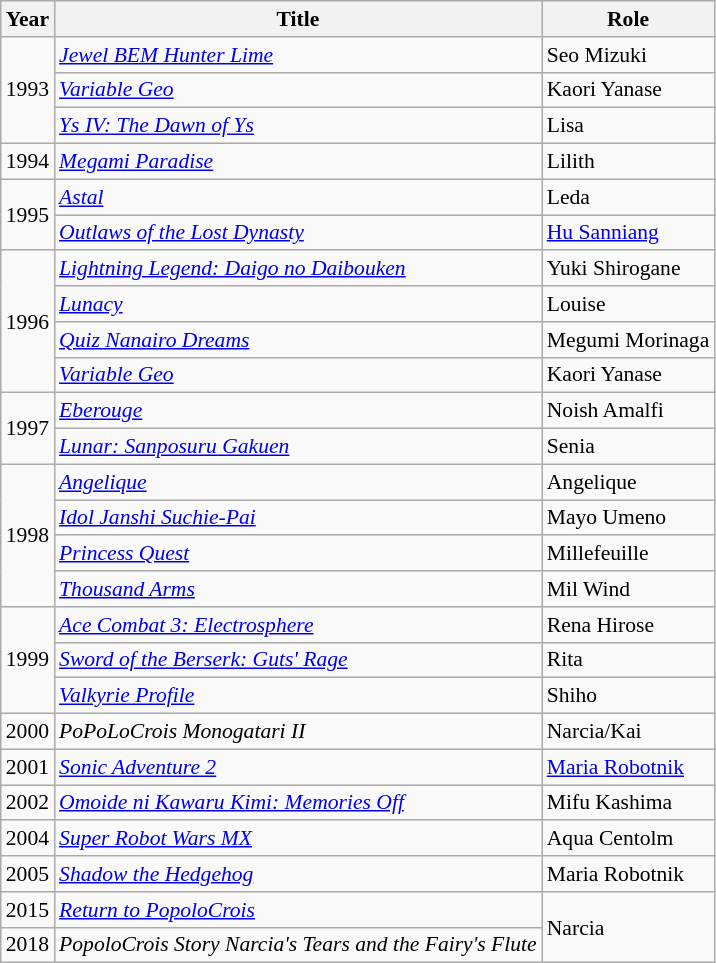<table class="wikitable" style="font-size: 90%;">
<tr>
<th>Year</th>
<th>Title</th>
<th>Role</th>
</tr>
<tr>
<td rowspan="3">1993</td>
<td><em><a href='#'>Jewel BEM Hunter Lime</a></em></td>
<td>Seo Mizuki</td>
</tr>
<tr>
<td><em><a href='#'>Variable Geo</a></em></td>
<td>Kaori Yanase</td>
</tr>
<tr>
<td><em><a href='#'>Ys IV: The Dawn of Ys</a></em></td>
<td>Lisa</td>
</tr>
<tr>
<td>1994</td>
<td><em><a href='#'>Megami Paradise</a></em></td>
<td>Lilith</td>
</tr>
<tr>
<td rowspan="2">1995</td>
<td><em><a href='#'>Astal</a></em></td>
<td>Leda</td>
</tr>
<tr>
<td><em><a href='#'>Outlaws of the Lost Dynasty</a></em></td>
<td><a href='#'>Hu Sanniang</a></td>
</tr>
<tr>
<td rowspan="4">1996</td>
<td><em><a href='#'>Lightning Legend: Daigo no Daibouken</a></em></td>
<td>Yuki Shirogane</td>
</tr>
<tr>
<td><em><a href='#'>Lunacy</a></em></td>
<td>Louise</td>
</tr>
<tr>
<td><em><a href='#'>Quiz Nanairo Dreams</a></em></td>
<td>Megumi Morinaga</td>
</tr>
<tr>
<td><em><a href='#'>Variable Geo</a></em></td>
<td>Kaori Yanase</td>
</tr>
<tr>
<td rowspan="2">1997</td>
<td><em><a href='#'>Eberouge</a></em></td>
<td>Noish Amalfi</td>
</tr>
<tr>
<td><em><a href='#'>Lunar: Sanposuru Gakuen</a></em></td>
<td>Senia</td>
</tr>
<tr>
<td rowspan="4">1998</td>
<td><em><a href='#'>Angelique</a></em></td>
<td>Angelique</td>
</tr>
<tr>
<td><em><a href='#'>Idol Janshi Suchie-Pai</a></em></td>
<td>Mayo Umeno</td>
</tr>
<tr>
<td><em><a href='#'>Princess Quest</a></em></td>
<td>Millefeuille</td>
</tr>
<tr>
<td><em><a href='#'>Thousand Arms</a></em></td>
<td>Mil Wind</td>
</tr>
<tr>
<td rowspan="3">1999</td>
<td><em><a href='#'>Ace Combat 3: Electrosphere</a></em></td>
<td>Rena Hirose</td>
</tr>
<tr>
<td><em><a href='#'>Sword of the Berserk: Guts' Rage</a></em></td>
<td>Rita</td>
</tr>
<tr>
<td><em><a href='#'>Valkyrie Profile</a></em></td>
<td>Shiho</td>
</tr>
<tr>
<td>2000</td>
<td><em>PoPoLoCrois Monogatari II</em></td>
<td>Narcia/Kai</td>
</tr>
<tr>
<td>2001</td>
<td><em><a href='#'>Sonic Adventure 2</a></em></td>
<td><a href='#'>Maria Robotnik</a></td>
</tr>
<tr>
<td>2002</td>
<td><em><a href='#'>Omoide ni Kawaru Kimi: Memories Off</a></em></td>
<td>Mifu Kashima</td>
</tr>
<tr>
<td>2004</td>
<td><em><a href='#'>Super Robot Wars MX</a></em></td>
<td>Aqua Centolm</td>
</tr>
<tr>
<td>2005</td>
<td><em><a href='#'>Shadow the Hedgehog</a></em></td>
<td>Maria Robotnik</td>
</tr>
<tr>
<td>2015</td>
<td><em><a href='#'>Return to PopoloCrois</a></em></td>
<td rowspan="2">Narcia</td>
</tr>
<tr>
<td>2018</td>
<td><em>PopoloCrois Story Narcia's Tears and the Fairy's Flute</em></td>
</tr>
</table>
